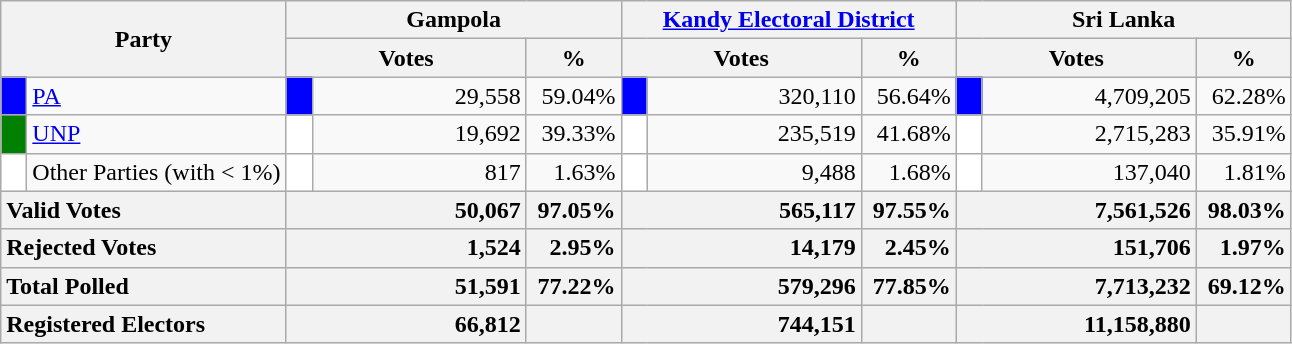<table class="wikitable">
<tr>
<th colspan="2" width="144px"rowspan="2">Party</th>
<th colspan="3" width="216px">Gampola</th>
<th colspan="3" width="216px"><a href='#'>Kandy Electoral District</a></th>
<th colspan="3" width="216px">Sri Lanka</th>
</tr>
<tr>
<th colspan="2" width="144px">Votes</th>
<th>%</th>
<th colspan="2" width="144px">Votes</th>
<th>%</th>
<th colspan="2" width="144px">Votes</th>
<th>%</th>
</tr>
<tr>
<td style="background-color:blue;" width="10px"></td>
<td style="text-align:left;"><a href='#'>PA</a></td>
<td style="background-color:blue;" width="10px"></td>
<td style="text-align:right;">29,558</td>
<td style="text-align:right;">59.04%</td>
<td style="background-color:blue;" width="10px"></td>
<td style="text-align:right;">320,110</td>
<td style="text-align:right;">56.64%</td>
<td style="background-color:blue;" width="10px"></td>
<td style="text-align:right;">4,709,205</td>
<td style="text-align:right;">62.28%</td>
</tr>
<tr>
<td style="background-color:green;" width="10px"></td>
<td style="text-align:left;"><a href='#'>UNP</a></td>
<td style="background-color:white;" width="10px"></td>
<td style="text-align:right;">19,692</td>
<td style="text-align:right;">39.33%</td>
<td style="background-color:white;" width="10px"></td>
<td style="text-align:right;">235,519</td>
<td style="text-align:right;">41.68%</td>
<td style="background-color:white;" width="10px"></td>
<td style="text-align:right;">2,715,283</td>
<td style="text-align:right;">35.91%</td>
</tr>
<tr>
<td style="background-color:white;" width="10px"></td>
<td style="text-align:left;">Other Parties (with < 1%)</td>
<td style="background-color:white;" width="10px"></td>
<td style="text-align:right;">817</td>
<td style="text-align:right;">1.63%</td>
<td style="background-color:white;" width="10px"></td>
<td style="text-align:right;">9,488</td>
<td style="text-align:right;">1.68%</td>
<td style="background-color:white;" width="10px"></td>
<td style="text-align:right;">137,040</td>
<td style="text-align:right;">1.81%</td>
</tr>
<tr>
<th colspan="2" width="144px"style="text-align:left;">Valid Votes</th>
<th style="text-align:right;"colspan="2" width="144px">50,067</th>
<th style="text-align:right;">97.05%</th>
<th style="text-align:right;"colspan="2" width="144px">565,117</th>
<th style="text-align:right;">97.55%</th>
<th style="text-align:right;"colspan="2" width="144px">7,561,526</th>
<th style="text-align:right;">98.03%</th>
</tr>
<tr>
<th colspan="2" width="144px"style="text-align:left;">Rejected Votes</th>
<th style="text-align:right;"colspan="2" width="144px">1,524</th>
<th style="text-align:right;">2.95%</th>
<th style="text-align:right;"colspan="2" width="144px">14,179</th>
<th style="text-align:right;">2.45%</th>
<th style="text-align:right;"colspan="2" width="144px">151,706</th>
<th style="text-align:right;">1.97%</th>
</tr>
<tr>
<th colspan="2" width="144px"style="text-align:left;">Total Polled</th>
<th style="text-align:right;"colspan="2" width="144px">51,591</th>
<th style="text-align:right;">77.22%</th>
<th style="text-align:right;"colspan="2" width="144px">579,296</th>
<th style="text-align:right;">77.85%</th>
<th style="text-align:right;"colspan="2" width="144px">7,713,232</th>
<th style="text-align:right;">69.12%</th>
</tr>
<tr>
<th colspan="2" width="144px"style="text-align:left;">Registered Electors</th>
<th style="text-align:right;"colspan="2" width="144px">66,812</th>
<th></th>
<th style="text-align:right;"colspan="2" width="144px">744,151</th>
<th></th>
<th style="text-align:right;"colspan="2" width="144px">11,158,880</th>
<th></th>
</tr>
</table>
